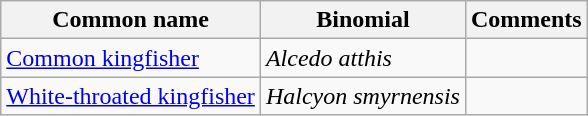<table class="wikitable">
<tr>
<th>Common name</th>
<th>Binomial</th>
<th>Comments</th>
</tr>
<tr>
<td><a href='#'>Common kingfisher</a></td>
<td><em>Alcedo atthis</em></td>
<td></td>
</tr>
<tr>
<td><a href='#'>White-throated kingfisher</a></td>
<td><em>Halcyon smyrnensis</em></td>
<td></td>
</tr>
</table>
